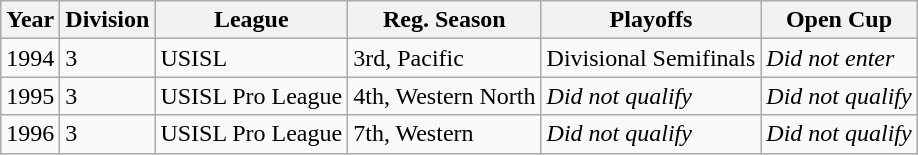<table class="wikitable">
<tr>
<th>Year</th>
<th>Division</th>
<th>League</th>
<th>Reg. Season</th>
<th>Playoffs</th>
<th>Open Cup</th>
</tr>
<tr>
<td>1994</td>
<td>3</td>
<td>USISL</td>
<td>3rd, Pacific</td>
<td>Divisional Semifinals</td>
<td><em>Did not enter</em></td>
</tr>
<tr>
<td>1995</td>
<td>3</td>
<td>USISL Pro League</td>
<td>4th, Western North</td>
<td><em>Did not qualify</em></td>
<td><em>Did not qualify</em></td>
</tr>
<tr>
<td>1996</td>
<td>3</td>
<td>USISL Pro League</td>
<td>7th, Western</td>
<td><em>Did not qualify</em></td>
<td><em>Did not qualify</em></td>
</tr>
</table>
